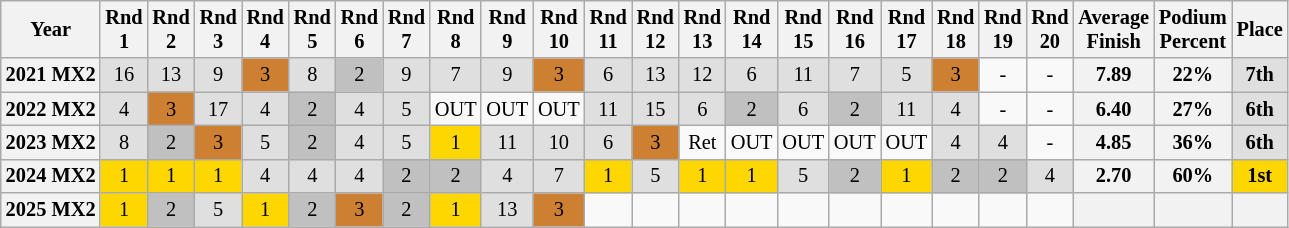<table class="wikitable" style="font-size: 85%; text-align:center">
<tr valign="top">
<th valign="middle">Year</th>
<th>Rnd<br>1</th>
<th>Rnd<br>2</th>
<th>Rnd<br>3</th>
<th>Rnd<br>4</th>
<th>Rnd<br>5</th>
<th>Rnd<br>6</th>
<th>Rnd<br>7</th>
<th>Rnd<br>8</th>
<th>Rnd<br>9</th>
<th>Rnd<br>10</th>
<th>Rnd<br>11</th>
<th>Rnd<br>12</th>
<th>Rnd<br>13</th>
<th>Rnd<br>14</th>
<th>Rnd<br>15</th>
<th>Rnd<br>16</th>
<th>Rnd<br>17</th>
<th>Rnd<br>18</th>
<th>Rnd<br>19</th>
<th>Rnd<br>20</th>
<th valign="middle">Average<br>Finish</th>
<th valign="middle">Podium<br>Percent</th>
<th valign="middle">Place</th>
</tr>
<tr>
<th>2021 MX2</th>
<td style="background:#dfdfdf;">16</td>
<td style="background:#dfdfdf;">13</td>
<td style="background:#dfdfdf;">9</td>
<td style="background:#CD7F32;">3</td>
<td style="background:#dfdfdf;">8</td>
<td style="background: silver;">2</td>
<td style="background:#dfdfdf;">9</td>
<td style="background:#dfdfdf;">7</td>
<td style="background:#dfdfdf;">9</td>
<td style="background:#CD7F32;">3</td>
<td style="background:#dfdfdf;">6</td>
<td style="background:#dfdfdf;">13</td>
<td style="background:#dfdfdf;">12</td>
<td style="background:#dfdfdf;">6</td>
<td style="background:#dfdfdf;">11</td>
<td style="background:#dfdfdf;">7</td>
<td style="background:#dfdfdf;">5</td>
<td style="background:#CD7F32;">3</td>
<td>-</td>
<td>-</td>
<th>7.89</th>
<th>22%</th>
<th style="background:#dfdfdf;">7th</th>
</tr>
<tr>
<th>2022 MX2</th>
<td style="background:#dfdfdf;">4</td>
<td style="background:#CD7F32;">3</td>
<td style="background:#dfdfdf;">17</td>
<td style="background:#dfdfdf;">4</td>
<td style="background: silver;">2</td>
<td style="background:#dfdfdf;">4</td>
<td style="background:#dfdfdf;">5</td>
<td>OUT</td>
<td>OUT</td>
<td>OUT</td>
<td style="background:#dfdfdf;">11</td>
<td style="background:#dfdfdf;">15</td>
<td style="background:#dfdfdf;">6</td>
<td style="background: silver;">2</td>
<td style="background:#dfdfdf;">6</td>
<td style="background: silver;">2</td>
<td style="background:#dfdfdf;">11</td>
<td style="background:#dfdfdf;">4</td>
<td>-</td>
<td>-</td>
<th>6.40</th>
<th>27%</th>
<th style="background:#dfdfdf;">6th</th>
</tr>
<tr>
<th>2023 MX2</th>
<td style="background:#dfdfdf;">8</td>
<td style="background: silver;">2</td>
<td style="background:#CD7F32;">3</td>
<td style="background:#dfdfdf;">5</td>
<td style="background: silver;">2</td>
<td style="background:#dfdfdf;">4</td>
<td style="background:#dfdfdf;">5</td>
<td style="background: gold;">1</td>
<td style="background:#dfdfdf;">11</td>
<td style="background:#dfdfdf;">10</td>
<td style="background:#dfdfdf;">6</td>
<td style="background:#CD7F32;">3</td>
<td>Ret</td>
<td>OUT</td>
<td>OUT</td>
<td>OUT</td>
<td>OUT</td>
<td style="background:#dfdfdf;">4</td>
<td style="background:#dfdfdf;">4</td>
<td>-</td>
<th>4.85</th>
<th>36%</th>
<th style="background:#dfdfdf;">6th</th>
</tr>
<tr>
<th>2024 MX2</th>
<td style="background: gold;">1</td>
<td style="background: gold;">1</td>
<td style="background: gold;">1</td>
<td style="background:#dfdfdf;">4</td>
<td style="background:#dfdfdf;">4</td>
<td style="background:#dfdfdf;">4</td>
<td style="background: silver;">2</td>
<td style="background: silver;">2</td>
<td style="background:#dfdfdf;">4</td>
<td style="background:#dfdfdf;">7</td>
<td style="background: gold;">1</td>
<td style="background:#dfdfdf;">5</td>
<td style="background: gold;">1</td>
<td style="background: gold;">1</td>
<td style="background:#dfdfdf;">5</td>
<td style="background: silver;">2</td>
<td style="background: gold;">1</td>
<td style="background: silver;">2</td>
<td style="background: silver;">2</td>
<td style="background:#dfdfdf;">4</td>
<th>2.70</th>
<th>60%</th>
<th style="background: gold;">1st</th>
</tr>
<tr>
<th>2025 MX2</th>
<td style="background: gold;">1</td>
<td style="background: silver;">2</td>
<td style="background:#dfdfdf;">5</td>
<td style="background: gold;">1</td>
<td style="background: silver;">2</td>
<td style="background:#CD7F32;">3</td>
<td style="background: silver;">2</td>
<td style="background: gold;">1</td>
<td style="background:#dfdfdf;">13</td>
<td style="background:#CD7F32;">3</td>
<td></td>
<td></td>
<td></td>
<td></td>
<td></td>
<td></td>
<td></td>
<td></td>
<td></td>
<td></td>
<th></th>
<th></th>
<th></th>
</tr>
</table>
